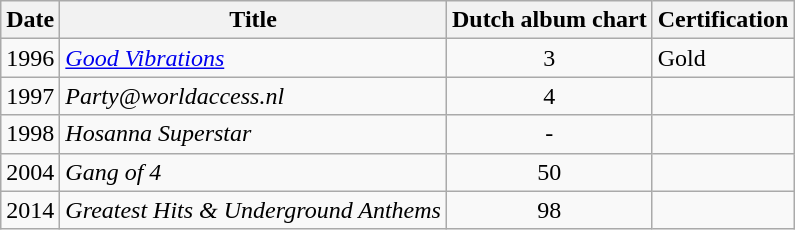<table class="wikitable">
<tr>
<th>Date</th>
<th>Title</th>
<th>Dutch album chart </th>
<th>Certification</th>
</tr>
<tr>
<td>1996</td>
<td><em><a href='#'>Good Vibrations</a></em></td>
<td align="center">3</td>
<td>Gold </td>
</tr>
<tr>
<td>1997</td>
<td><em>Party@worldaccess.nl</em></td>
<td align="center">4</td>
<td> </td>
</tr>
<tr>
<td>1998</td>
<td><em>Hosanna Superstar</em></td>
<td align="center">-</td>
<td> </td>
</tr>
<tr>
<td>2004</td>
<td><em>Gang of 4</em></td>
<td align="center">50</td>
<td> </td>
</tr>
<tr>
<td>2014</td>
<td><em>Greatest Hits & Underground Anthems</em></td>
<td align="center">98</td>
<td> </td>
</tr>
</table>
